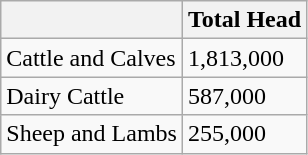<table class="wikitable">
<tr>
<th></th>
<th>Total Head</th>
</tr>
<tr>
<td>Cattle and Calves</td>
<td>1,813,000</td>
</tr>
<tr>
<td>Dairy Cattle</td>
<td>587,000</td>
</tr>
<tr>
<td>Sheep and Lambs</td>
<td>255,000</td>
</tr>
</table>
